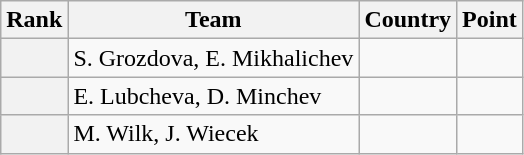<table class="wikitable sortable">
<tr>
<th>Rank</th>
<th>Team</th>
<th>Country</th>
<th>Point</th>
</tr>
<tr>
<th></th>
<td>S. Grozdova, E. Mikhalichev</td>
<td></td>
<td></td>
</tr>
<tr>
<th></th>
<td>E. Lubcheva, D. Minchev</td>
<td></td>
<td></td>
</tr>
<tr>
<th></th>
<td>M. Wilk, J. Wiecek</td>
<td></td>
<td></td>
</tr>
</table>
